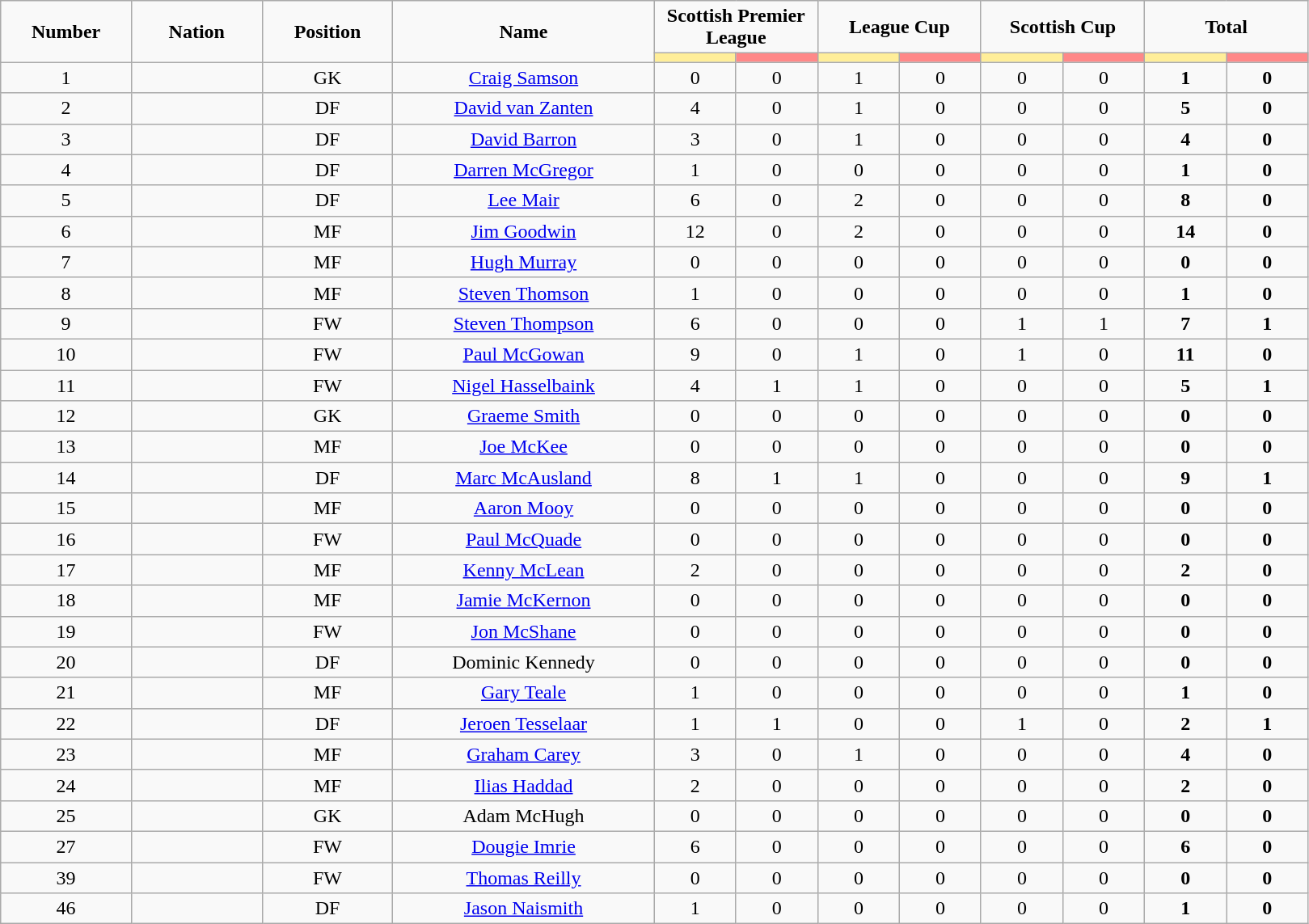<table class="wikitable" style="text-align:center;">
<tr style="text-align:center;">
<td rowspan="2"  style="width:10%; "><strong>Number</strong></td>
<td rowspan="2"  style="width:10%; "><strong>Nation</strong></td>
<td rowspan="2"  style="width:10%; "><strong>Position</strong></td>
<td rowspan="2"  style="width:20%; "><strong>Name</strong></td>
<td colspan="2"><strong>Scottish Premier League</strong></td>
<td colspan="2"><strong>League Cup</strong></td>
<td colspan="2"><strong>Scottish Cup</strong></td>
<td colspan="2"><strong>Total </strong></td>
</tr>
<tr>
<th style="width:60px; background:#fe9;"></th>
<th style="width:60px; background:#ff8888;"></th>
<th style="width:60px; background:#fe9;"></th>
<th style="width:60px; background:#ff8888;"></th>
<th style="width:60px; background:#fe9;"></th>
<th style="width:60px; background:#ff8888;"></th>
<th style="width:60px; background:#fe9;"></th>
<th style="width:60px; background:#ff8888;"></th>
</tr>
<tr>
<td>1</td>
<td></td>
<td>GK</td>
<td><a href='#'>Craig Samson</a></td>
<td>0</td>
<td>0</td>
<td>1</td>
<td>0</td>
<td>0</td>
<td>0</td>
<td><strong>1</strong></td>
<td><strong>0</strong></td>
</tr>
<tr>
<td>2</td>
<td></td>
<td>DF</td>
<td><a href='#'>David van Zanten</a></td>
<td>4</td>
<td>0</td>
<td>1</td>
<td>0</td>
<td>0</td>
<td>0</td>
<td><strong>5</strong></td>
<td><strong>0</strong></td>
</tr>
<tr>
<td>3</td>
<td></td>
<td>DF</td>
<td><a href='#'>David Barron</a></td>
<td>3</td>
<td>0</td>
<td>1</td>
<td>0</td>
<td>0</td>
<td>0</td>
<td><strong>4</strong></td>
<td><strong>0</strong></td>
</tr>
<tr>
<td>4</td>
<td></td>
<td>DF</td>
<td><a href='#'>Darren McGregor</a></td>
<td>1</td>
<td>0</td>
<td>0</td>
<td>0</td>
<td>0</td>
<td>0</td>
<td><strong>1</strong></td>
<td><strong>0</strong></td>
</tr>
<tr>
<td>5</td>
<td></td>
<td>DF</td>
<td><a href='#'>Lee Mair</a></td>
<td>6</td>
<td>0</td>
<td>2</td>
<td>0</td>
<td>0</td>
<td>0</td>
<td><strong>8</strong></td>
<td><strong>0</strong></td>
</tr>
<tr>
<td>6</td>
<td></td>
<td>MF</td>
<td><a href='#'>Jim Goodwin</a></td>
<td>12</td>
<td>0</td>
<td>2</td>
<td>0</td>
<td>0</td>
<td>0</td>
<td><strong>14</strong></td>
<td><strong>0</strong></td>
</tr>
<tr>
<td>7</td>
<td></td>
<td>MF</td>
<td><a href='#'>Hugh Murray</a></td>
<td>0</td>
<td>0</td>
<td>0</td>
<td>0</td>
<td>0</td>
<td>0</td>
<td><strong>0</strong></td>
<td><strong>0</strong></td>
</tr>
<tr>
<td>8</td>
<td></td>
<td>MF</td>
<td><a href='#'>Steven Thomson</a></td>
<td>1</td>
<td>0</td>
<td>0</td>
<td>0</td>
<td>0</td>
<td>0</td>
<td><strong>1</strong></td>
<td><strong>0</strong></td>
</tr>
<tr>
<td>9</td>
<td></td>
<td>FW</td>
<td><a href='#'>Steven Thompson</a></td>
<td>6</td>
<td>0</td>
<td>0</td>
<td>0</td>
<td>1</td>
<td>1</td>
<td><strong>7</strong></td>
<td><strong>1</strong></td>
</tr>
<tr>
<td>10</td>
<td></td>
<td>FW</td>
<td><a href='#'>Paul McGowan</a></td>
<td>9</td>
<td>0</td>
<td>1</td>
<td>0</td>
<td>1</td>
<td>0</td>
<td><strong>11</strong></td>
<td><strong>0</strong></td>
</tr>
<tr>
<td>11</td>
<td></td>
<td>FW</td>
<td><a href='#'>Nigel Hasselbaink</a></td>
<td>4</td>
<td>1</td>
<td>1</td>
<td>0</td>
<td>0</td>
<td>0</td>
<td><strong>5</strong></td>
<td><strong>1</strong></td>
</tr>
<tr>
<td>12</td>
<td></td>
<td>GK</td>
<td><a href='#'>Graeme Smith</a></td>
<td>0</td>
<td>0</td>
<td>0</td>
<td>0</td>
<td>0</td>
<td>0</td>
<td><strong>0</strong></td>
<td><strong>0</strong></td>
</tr>
<tr>
<td>13</td>
<td></td>
<td>MF</td>
<td><a href='#'>Joe McKee</a></td>
<td>0</td>
<td>0</td>
<td>0</td>
<td>0</td>
<td>0</td>
<td>0</td>
<td><strong>0</strong></td>
<td><strong>0</strong></td>
</tr>
<tr>
<td>14</td>
<td></td>
<td>DF</td>
<td><a href='#'>Marc McAusland</a></td>
<td>8</td>
<td>1</td>
<td>1</td>
<td>0</td>
<td>0</td>
<td>0</td>
<td><strong>9</strong></td>
<td><strong>1</strong></td>
</tr>
<tr>
<td>15</td>
<td></td>
<td>MF</td>
<td><a href='#'>Aaron Mooy</a></td>
<td>0</td>
<td>0</td>
<td>0</td>
<td>0</td>
<td>0</td>
<td>0</td>
<td><strong>0</strong></td>
<td><strong>0</strong></td>
</tr>
<tr>
<td>16</td>
<td></td>
<td>FW</td>
<td><a href='#'>Paul McQuade</a></td>
<td>0</td>
<td>0</td>
<td>0</td>
<td>0</td>
<td>0</td>
<td>0</td>
<td><strong>0</strong></td>
<td><strong>0</strong></td>
</tr>
<tr>
<td>17</td>
<td></td>
<td>MF</td>
<td><a href='#'>Kenny McLean</a></td>
<td>2</td>
<td>0</td>
<td>0</td>
<td>0</td>
<td>0</td>
<td>0</td>
<td><strong>2</strong></td>
<td><strong>0</strong></td>
</tr>
<tr>
<td>18</td>
<td></td>
<td>MF</td>
<td><a href='#'>Jamie McKernon</a></td>
<td>0</td>
<td>0</td>
<td>0</td>
<td>0</td>
<td>0</td>
<td>0</td>
<td><strong>0</strong></td>
<td><strong>0</strong></td>
</tr>
<tr>
<td>19</td>
<td></td>
<td>FW</td>
<td><a href='#'>Jon McShane</a></td>
<td>0</td>
<td>0</td>
<td>0</td>
<td>0</td>
<td>0</td>
<td>0</td>
<td><strong>0</strong></td>
<td><strong>0</strong></td>
</tr>
<tr>
<td>20</td>
<td></td>
<td>DF</td>
<td>Dominic Kennedy</td>
<td>0</td>
<td>0</td>
<td>0</td>
<td>0</td>
<td>0</td>
<td>0</td>
<td><strong>0</strong></td>
<td><strong>0</strong></td>
</tr>
<tr>
<td>21</td>
<td></td>
<td>MF</td>
<td><a href='#'>Gary Teale</a></td>
<td>1</td>
<td>0</td>
<td>0</td>
<td>0</td>
<td>0</td>
<td>0</td>
<td><strong>1</strong></td>
<td><strong>0</strong></td>
</tr>
<tr>
<td>22</td>
<td></td>
<td>DF</td>
<td><a href='#'>Jeroen Tesselaar</a></td>
<td>1</td>
<td>1</td>
<td>0</td>
<td>0</td>
<td>1</td>
<td>0</td>
<td><strong>2</strong></td>
<td><strong>1</strong></td>
</tr>
<tr>
<td>23</td>
<td></td>
<td>MF</td>
<td><a href='#'>Graham Carey</a></td>
<td>3</td>
<td>0</td>
<td>1</td>
<td>0</td>
<td>0</td>
<td>0</td>
<td><strong>4</strong></td>
<td><strong>0</strong></td>
</tr>
<tr>
<td>24</td>
<td></td>
<td>MF</td>
<td><a href='#'>Ilias Haddad</a></td>
<td>2</td>
<td>0</td>
<td>0</td>
<td>0</td>
<td>0</td>
<td>0</td>
<td><strong>2</strong></td>
<td><strong>0</strong></td>
</tr>
<tr>
<td>25</td>
<td></td>
<td>GK</td>
<td>Adam McHugh</td>
<td>0</td>
<td>0</td>
<td>0</td>
<td>0</td>
<td>0</td>
<td>0</td>
<td><strong>0</strong></td>
<td><strong>0</strong></td>
</tr>
<tr>
<td>27</td>
<td></td>
<td>FW</td>
<td><a href='#'>Dougie Imrie</a></td>
<td>6</td>
<td>0</td>
<td>0</td>
<td>0</td>
<td>0</td>
<td>0</td>
<td><strong>6</strong></td>
<td><strong>0</strong></td>
</tr>
<tr>
<td>39</td>
<td></td>
<td>FW</td>
<td><a href='#'>Thomas Reilly</a></td>
<td>0</td>
<td>0</td>
<td>0</td>
<td>0</td>
<td>0</td>
<td>0</td>
<td><strong>0</strong></td>
<td><strong>0</strong></td>
</tr>
<tr>
<td>46</td>
<td></td>
<td>DF</td>
<td><a href='#'>Jason Naismith</a></td>
<td>1</td>
<td>0</td>
<td>0</td>
<td>0</td>
<td>0</td>
<td>0</td>
<td><strong>1</strong></td>
<td><strong>0</strong></td>
</tr>
</table>
